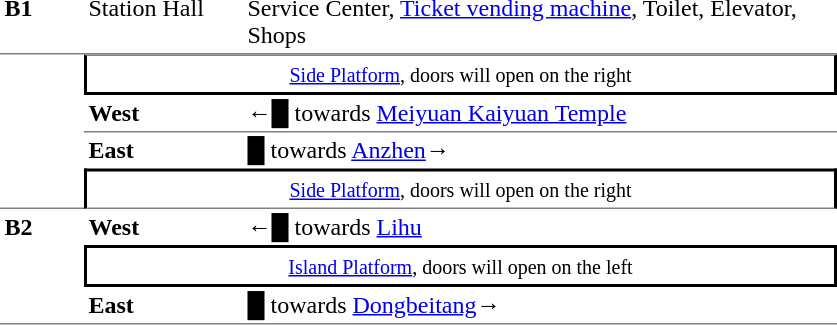<table table border=0 cellspacing=0 cellpadding=3>
<tr>
<td style="border-bottom:solid 1px gray;border-top:solid 0px gray;" width=50 valign=top><strong>B1</strong></td>
<td style="border-top:solid 0px gray;border-bottom:solid 1px gray;" width=100 valign=top>Station Hall</td>
<td style="border-top:solid 0px gray;border-bottom:solid 1px gray;" width=390 valign=top>Service Center, <a href='#'>Ticket vending machine</a>, Toilet, Elevator, Shops</td>
</tr>
<tr>
<td style="border-top:solid 0px gray;border-bottom:solid 1px gray;" width=50 rowspan=4 valign=top></td>
<td style="border-right:solid 2px black;border-left:solid 2px black;border-bottom:solid 2px black;border-top:solid 1px gray;text-align:center;" colspan=2><small><a href='#'>Side Platform</a>, doors will open on the right</small></td>
</tr>
<tr>
<td style="border-bottom:solid 1px gray;" width=100><strong>West</strong></td>
<td style="border-bottom:solid 1px gray;" width=390>←<span>█</span> towards <a href='#'>Meiyuan Kaiyuan Temple</a></td>
</tr>
<tr>
<td><strong>East</strong></td>
<td><span>█</span> towards <a href='#'>Anzhen</a>→</td>
</tr>
<tr>
<td style="border-top:solid 2px black;border-right:solid 2px black;border-left:solid 2px black;border-bottom:solid 1px gray;text-align:center;" colspan=2><small><a href='#'>Side Platform</a>, doors will open on the right</small></td>
</tr>
<tr>
<td style="border-top:solid 0px gray;border-bottom:solid 1px gray;" width=50 rowspan=3 valign=top><strong>B2</strong></td>
<td style="border-top:solid 0px gray;" width=100><strong>West</strong></td>
<td style="border-top:solid 0px gray;" width=390>←<span>█</span> towards <a href='#'>Lihu</a></td>
</tr>
<tr>
<td style="border-top:solid 2px black;border-right:solid 2px black;border-left:solid 2px black;border-bottom:solid 2px black;text-align:center;" colspan=2><small><a href='#'>Island Platform</a>, doors will open on the left</small></td>
</tr>
<tr>
<td style="border-bottom:solid 1px gray;"><strong>East</strong></td>
<td style="border-bottom:solid 1px gray;"><span>█</span> towards <a href='#'>Dongbeitang</a>→</td>
</tr>
</table>
